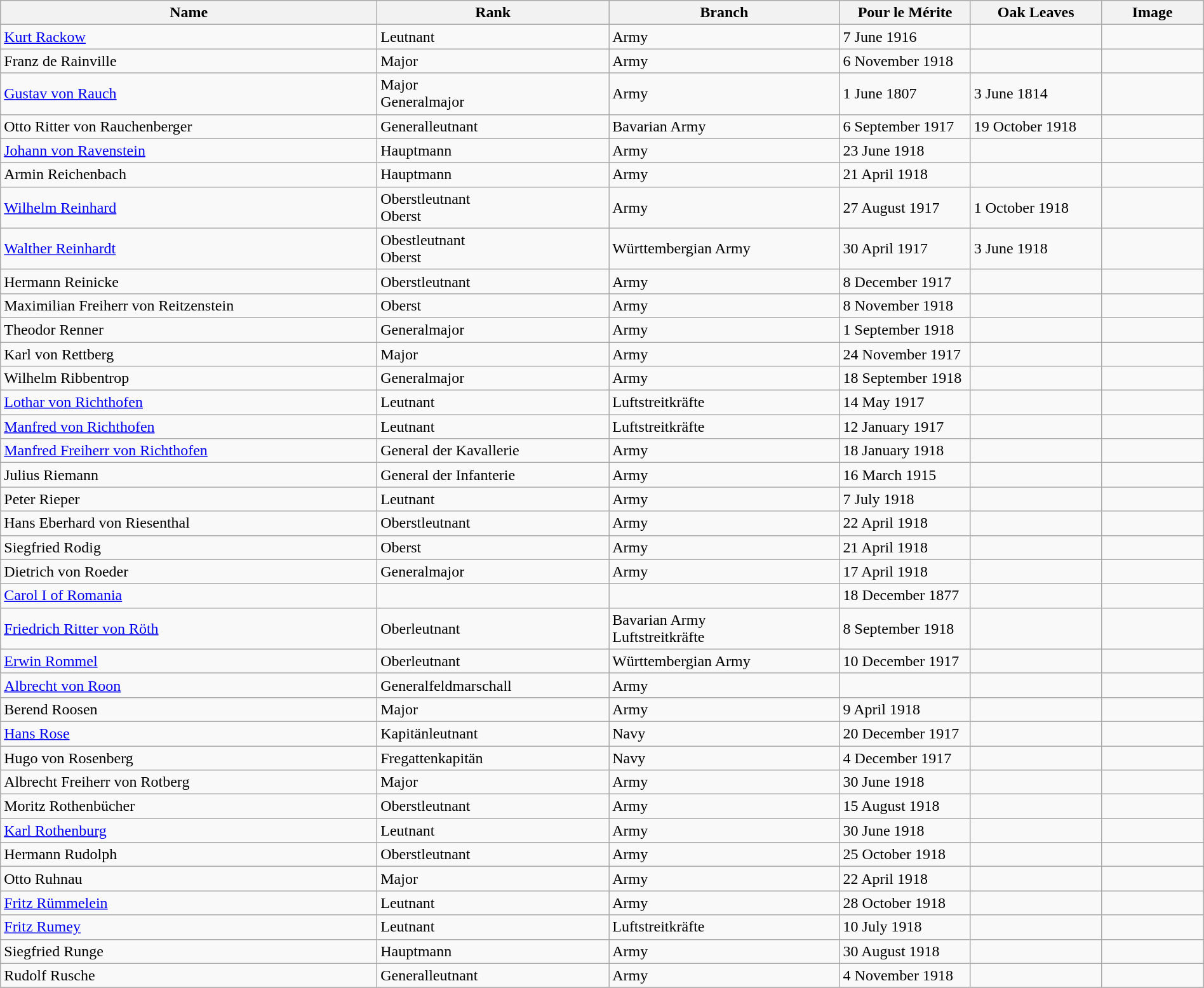<table class="wikitable" style="width:100%;">
<tr>
<th>Name</th>
<th>Rank</th>
<th>Branch</th>
<th width="130">Pour le Mérite</th>
<th width="130">Oak Leaves</th>
<th width="100">Image</th>
</tr>
<tr>
<td><a href='#'>Kurt Rackow</a></td>
<td>Leutnant</td>
<td>Army</td>
<td>7 June 1916</td>
<td></td>
<td></td>
</tr>
<tr>
<td>Franz de Rainville</td>
<td>Major</td>
<td>Army</td>
<td>6 November 1918</td>
<td></td>
<td></td>
</tr>
<tr>
<td><a href='#'>Gustav von Rauch</a></td>
<td>Major<br>Generalmajor</td>
<td>Army</td>
<td>1 June 1807</td>
<td>3 June 1814</td>
<td></td>
</tr>
<tr>
<td>Otto Ritter von Rauchenberger</td>
<td>Generalleutnant</td>
<td>Bavarian Army</td>
<td>6 September 1917</td>
<td>19 October 1918</td>
<td></td>
</tr>
<tr>
<td><a href='#'>Johann von Ravenstein</a></td>
<td>Hauptmann</td>
<td>Army</td>
<td>23 June 1918</td>
<td></td>
<td></td>
</tr>
<tr>
<td>Armin Reichenbach</td>
<td>Hauptmann</td>
<td>Army</td>
<td>21 April 1918</td>
<td></td>
<td></td>
</tr>
<tr>
<td><a href='#'>Wilhelm Reinhard</a></td>
<td>Oberstleutnant<br>Oberst</td>
<td>Army</td>
<td>27 August 1917</td>
<td>1 October 1918</td>
<td></td>
</tr>
<tr>
<td><a href='#'>Walther Reinhardt</a></td>
<td>Obestleutnant<br>Oberst</td>
<td>Württembergian Army</td>
<td>30 April 1917</td>
<td>3 June 1918</td>
<td></td>
</tr>
<tr>
<td>Hermann Reinicke</td>
<td>Oberstleutnant</td>
<td>Army</td>
<td>8 December 1917</td>
<td></td>
<td></td>
</tr>
<tr>
<td>Maximilian Freiherr von Reitzenstein</td>
<td>Oberst</td>
<td>Army</td>
<td>8 November 1918</td>
<td></td>
<td></td>
</tr>
<tr>
<td>Theodor Renner</td>
<td>Generalmajor</td>
<td>Army</td>
<td>1 September 1918</td>
<td></td>
<td></td>
</tr>
<tr>
<td>Karl von Rettberg</td>
<td>Major</td>
<td>Army</td>
<td>24 November 1917</td>
<td></td>
<td></td>
</tr>
<tr>
<td>Wilhelm Ribbentrop</td>
<td>Generalmajor</td>
<td>Army</td>
<td>18 September 1918</td>
<td></td>
<td></td>
</tr>
<tr>
<td><a href='#'>Lothar von Richthofen</a></td>
<td>Leutnant</td>
<td>Luftstreitkräfte</td>
<td>14 May 1917</td>
<td></td>
<td></td>
</tr>
<tr>
<td><a href='#'>Manfred von Richthofen</a></td>
<td>Leutnant</td>
<td>Luftstreitkräfte</td>
<td>12 January 1917</td>
<td></td>
<td></td>
</tr>
<tr>
<td><a href='#'>Manfred Freiherr von Richthofen</a></td>
<td>General der Kavallerie</td>
<td>Army</td>
<td>18 January 1918</td>
<td></td>
<td></td>
</tr>
<tr>
<td>Julius Riemann</td>
<td>General der Infanterie</td>
<td>Army</td>
<td>16 March 1915</td>
<td></td>
<td></td>
</tr>
<tr>
<td>Peter Rieper</td>
<td>Leutnant</td>
<td>Army</td>
<td>7 July 1918</td>
<td></td>
<td></td>
</tr>
<tr>
<td>Hans Eberhard von Riesenthal</td>
<td>Oberstleutnant</td>
<td>Army</td>
<td>22 April 1918</td>
<td></td>
<td></td>
</tr>
<tr>
<td>Siegfried Rodig</td>
<td>Oberst</td>
<td>Army</td>
<td>21 April 1918</td>
<td></td>
<td></td>
</tr>
<tr>
<td>Dietrich von Roeder</td>
<td>Generalmajor</td>
<td>Army</td>
<td>17 April 1918</td>
<td></td>
<td></td>
</tr>
<tr>
<td><a href='#'>Carol I of Romania</a></td>
<td></td>
<td></td>
<td>18 December 1877</td>
<td></td>
<td></td>
</tr>
<tr>
<td><a href='#'>Friedrich Ritter von Röth</a></td>
<td>Oberleutnant</td>
<td>Bavarian Army<br>Luftstreitkräfte</td>
<td>8 September 1918</td>
<td></td>
<td></td>
</tr>
<tr>
<td><a href='#'>Erwin Rommel</a></td>
<td>Oberleutnant</td>
<td>Württembergian Army</td>
<td>10 December 1917</td>
<td></td>
<td></td>
</tr>
<tr>
<td><a href='#'>Albrecht von Roon</a></td>
<td>Generalfeldmarschall</td>
<td>Army</td>
<td 18 October 1870></td>
<td></td>
<td></td>
</tr>
<tr>
<td>Berend Roosen</td>
<td>Major</td>
<td>Army</td>
<td>9 April 1918</td>
<td></td>
<td></td>
</tr>
<tr>
<td><a href='#'>Hans Rose</a></td>
<td>Kapitänleutnant</td>
<td>Navy</td>
<td>20 December 1917</td>
<td></td>
<td></td>
</tr>
<tr>
<td>Hugo von Rosenberg</td>
<td>Fregattenkapitän</td>
<td>Navy</td>
<td>4 December 1917</td>
<td></td>
<td></td>
</tr>
<tr>
<td>Albrecht Freiherr von Rotberg</td>
<td>Major</td>
<td>Army</td>
<td>30 June 1918</td>
<td></td>
<td></td>
</tr>
<tr>
<td>Moritz Rothenbücher</td>
<td>Oberstleutnant</td>
<td>Army</td>
<td>15 August 1918</td>
<td></td>
<td></td>
</tr>
<tr>
<td><a href='#'>Karl Rothenburg</a></td>
<td>Leutnant</td>
<td>Army</td>
<td>30 June 1918</td>
<td></td>
<td></td>
</tr>
<tr>
<td>Hermann Rudolph</td>
<td>Oberstleutnant</td>
<td>Army</td>
<td>25 October 1918</td>
<td></td>
<td></td>
</tr>
<tr>
<td>Otto Ruhnau</td>
<td>Major</td>
<td>Army</td>
<td>22 April 1918</td>
<td></td>
<td></td>
</tr>
<tr>
<td><a href='#'>Fritz Rümmelein</a></td>
<td>Leutnant</td>
<td>Army</td>
<td>28 October 1918</td>
<td></td>
<td></td>
</tr>
<tr>
<td><a href='#'>Fritz Rumey</a></td>
<td>Leutnant</td>
<td>Luftstreitkräfte</td>
<td>10 July 1918</td>
<td></td>
<td></td>
</tr>
<tr>
<td>Siegfried Runge</td>
<td>Hauptmann</td>
<td>Army</td>
<td>30 August 1918</td>
<td></td>
<td></td>
</tr>
<tr>
<td>Rudolf Rusche</td>
<td>Generalleutnant</td>
<td>Army</td>
<td>4 November 1918</td>
<td></td>
<td></td>
</tr>
<tr>
</tr>
</table>
